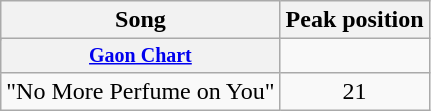<table class="wikitable sortable" style="text-align:center;">
<tr>
<th rowspan="2">Song</th>
<th colspan="8">Peak position</th>
</tr>
<tr>
</tr>
<tr style="font-size:smaller;">
<th><a href='#'>Gaon Chart</a></th>
</tr>
<tr>
<td align="left">"No More Perfume on You"</td>
<td>21</td>
</tr>
</table>
